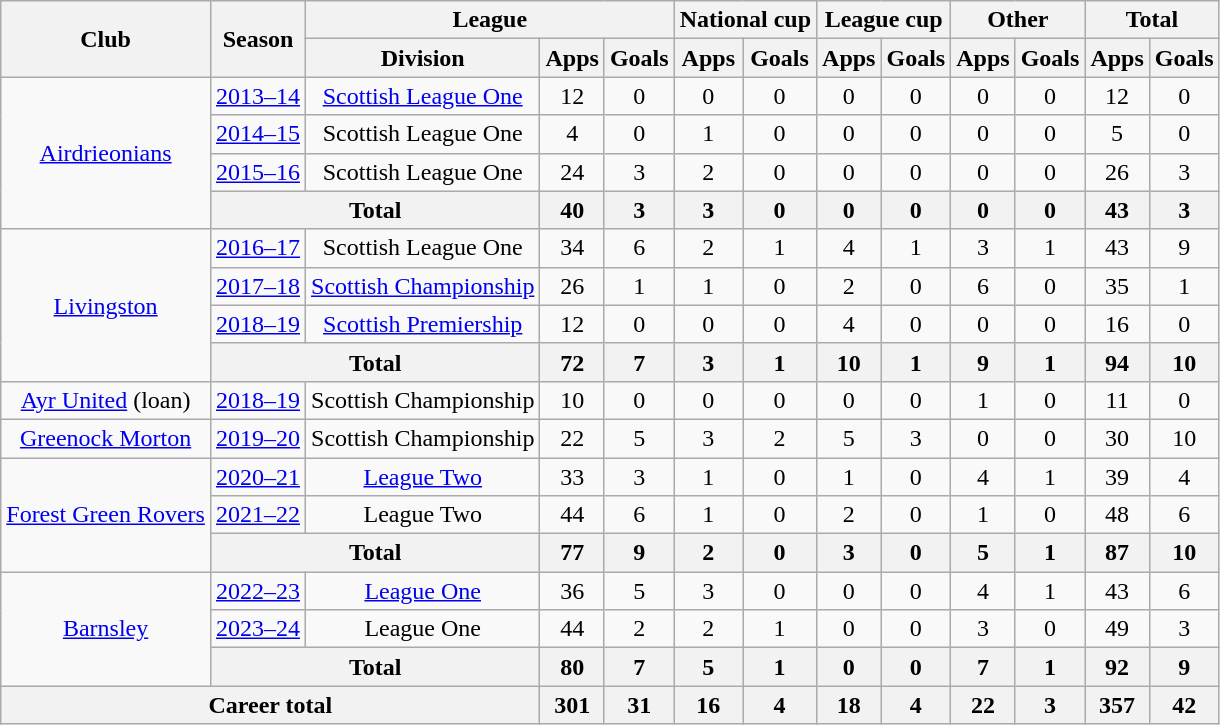<table class="wikitable" style="text-align: center">
<tr>
<th rowspan="2">Club</th>
<th rowspan="2">Season</th>
<th colspan="3">League</th>
<th colspan="2">National cup</th>
<th colspan="2">League cup</th>
<th colspan="2">Other</th>
<th colspan="2">Total</th>
</tr>
<tr>
<th>Division</th>
<th>Apps</th>
<th>Goals</th>
<th>Apps</th>
<th>Goals</th>
<th>Apps</th>
<th>Goals</th>
<th>Apps</th>
<th>Goals</th>
<th>Apps</th>
<th>Goals</th>
</tr>
<tr>
<td rowspan="4"><a href='#'>Airdrieonians</a></td>
<td><a href='#'>2013–14</a></td>
<td><a href='#'>Scottish League One</a></td>
<td>12</td>
<td>0</td>
<td>0</td>
<td>0</td>
<td>0</td>
<td>0</td>
<td>0</td>
<td>0</td>
<td>12</td>
<td>0</td>
</tr>
<tr>
<td><a href='#'>2014–15</a></td>
<td>Scottish League One</td>
<td>4</td>
<td>0</td>
<td>1</td>
<td>0</td>
<td>0</td>
<td>0</td>
<td>0</td>
<td>0</td>
<td>5</td>
<td>0</td>
</tr>
<tr>
<td><a href='#'>2015–16</a></td>
<td>Scottish League One</td>
<td>24</td>
<td>3</td>
<td>2</td>
<td>0</td>
<td>0</td>
<td>0</td>
<td>0</td>
<td>0</td>
<td>26</td>
<td>3</td>
</tr>
<tr>
<th colspan="2">Total</th>
<th>40</th>
<th>3</th>
<th>3</th>
<th>0</th>
<th>0</th>
<th>0</th>
<th>0</th>
<th>0</th>
<th>43</th>
<th>3</th>
</tr>
<tr>
<td rowspan="4"><a href='#'>Livingston</a></td>
<td><a href='#'>2016–17</a></td>
<td>Scottish League One</td>
<td>34</td>
<td>6</td>
<td>2</td>
<td>1</td>
<td>4</td>
<td>1</td>
<td>3</td>
<td>1</td>
<td>43</td>
<td>9</td>
</tr>
<tr>
<td><a href='#'>2017–18</a></td>
<td><a href='#'>Scottish Championship</a></td>
<td>26</td>
<td>1</td>
<td>1</td>
<td>0</td>
<td>2</td>
<td>0</td>
<td>6</td>
<td>0</td>
<td>35</td>
<td>1</td>
</tr>
<tr>
<td><a href='#'>2018–19</a></td>
<td><a href='#'>Scottish Premiership</a></td>
<td>12</td>
<td>0</td>
<td>0</td>
<td>0</td>
<td>4</td>
<td>0</td>
<td>0</td>
<td>0</td>
<td>16</td>
<td>0</td>
</tr>
<tr>
<th colspan="2">Total</th>
<th>72</th>
<th>7</th>
<th>3</th>
<th>1</th>
<th>10</th>
<th>1</th>
<th>9</th>
<th>1</th>
<th>94</th>
<th>10</th>
</tr>
<tr>
<td><a href='#'>Ayr United</a> (loan)</td>
<td><a href='#'>2018–19</a></td>
<td>Scottish Championship</td>
<td>10</td>
<td>0</td>
<td>0</td>
<td>0</td>
<td>0</td>
<td>0</td>
<td>1</td>
<td>0</td>
<td>11</td>
<td>0</td>
</tr>
<tr>
<td><a href='#'>Greenock Morton</a></td>
<td><a href='#'>2019–20</a></td>
<td>Scottish Championship</td>
<td>22</td>
<td>5</td>
<td>3</td>
<td>2</td>
<td>5</td>
<td>3</td>
<td>0</td>
<td>0</td>
<td>30</td>
<td>10</td>
</tr>
<tr>
<td rowspan="3"><a href='#'>Forest Green Rovers</a></td>
<td><a href='#'>2020–21</a></td>
<td><a href='#'>League Two</a></td>
<td>33</td>
<td>3</td>
<td>1</td>
<td>0</td>
<td>1</td>
<td>0</td>
<td>4</td>
<td>1</td>
<td>39</td>
<td>4</td>
</tr>
<tr>
<td><a href='#'>2021–22</a></td>
<td>League Two</td>
<td>44</td>
<td>6</td>
<td>1</td>
<td>0</td>
<td>2</td>
<td>0</td>
<td>1</td>
<td>0</td>
<td>48</td>
<td>6</td>
</tr>
<tr>
<th colspan="2">Total</th>
<th>77</th>
<th>9</th>
<th>2</th>
<th>0</th>
<th>3</th>
<th>0</th>
<th>5</th>
<th>1</th>
<th>87</th>
<th>10</th>
</tr>
<tr>
<td rowspan="3"><a href='#'>Barnsley</a></td>
<td><a href='#'>2022–23</a></td>
<td><a href='#'>League One</a></td>
<td>36</td>
<td>5</td>
<td>3</td>
<td>0</td>
<td>0</td>
<td>0</td>
<td>4</td>
<td>1</td>
<td>43</td>
<td>6</td>
</tr>
<tr>
<td><a href='#'>2023–24</a></td>
<td>League One</td>
<td>44</td>
<td>2</td>
<td>2</td>
<td>1</td>
<td>0</td>
<td>0</td>
<td>3</td>
<td>0</td>
<td>49</td>
<td>3</td>
</tr>
<tr>
<th colspan="2">Total</th>
<th>80</th>
<th>7</th>
<th>5</th>
<th>1</th>
<th>0</th>
<th>0</th>
<th>7</th>
<th>1</th>
<th>92</th>
<th>9</th>
</tr>
<tr>
<th colspan="3">Career total</th>
<th>301</th>
<th>31</th>
<th>16</th>
<th>4</th>
<th>18</th>
<th>4</th>
<th>22</th>
<th>3</th>
<th>357</th>
<th>42</th>
</tr>
</table>
